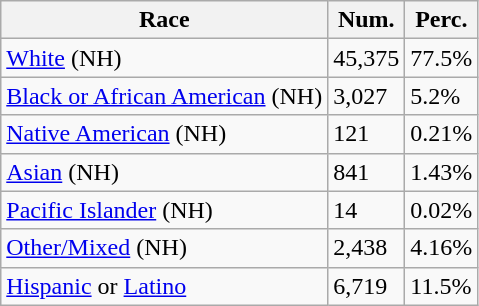<table class="wikitable">
<tr>
<th>Race</th>
<th>Num.</th>
<th>Perc.</th>
</tr>
<tr>
<td><a href='#'>White</a> (NH)</td>
<td>45,375</td>
<td>77.5%</td>
</tr>
<tr>
<td><a href='#'>Black or African American</a> (NH)</td>
<td>3,027</td>
<td>5.2%</td>
</tr>
<tr>
<td><a href='#'>Native American</a> (NH)</td>
<td>121</td>
<td>0.21%</td>
</tr>
<tr>
<td><a href='#'>Asian</a> (NH)</td>
<td>841</td>
<td>1.43%</td>
</tr>
<tr>
<td><a href='#'>Pacific Islander</a> (NH)</td>
<td>14</td>
<td>0.02%</td>
</tr>
<tr>
<td><a href='#'>Other/Mixed</a> (NH)</td>
<td>2,438</td>
<td>4.16%</td>
</tr>
<tr>
<td><a href='#'>Hispanic</a> or <a href='#'>Latino</a></td>
<td>6,719</td>
<td>11.5%</td>
</tr>
</table>
